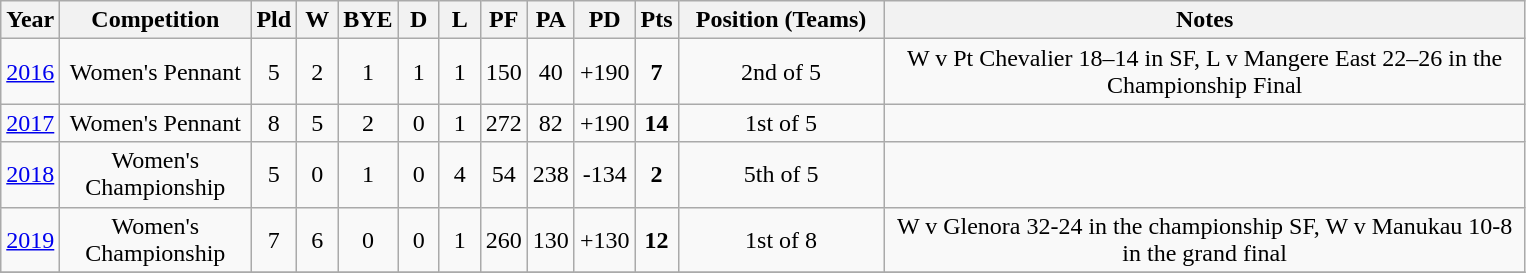<table class="wikitable" style="text-align:center;">
<tr>
<th width=20>Year</th>
<th width=120 abbr="Competition">Competition</th>
<th width=20 abbr="Played">Pld</th>
<th width=20 abbr="Won">W</th>
<th width=20 abbr="Bye">BYE</th>
<th width=20 abbr="Drawn">D</th>
<th width=20 abbr="Lost">L</th>
<th width=20 abbr="Points for">PF</th>
<th width=20 abbr="Points against">PA</th>
<th width=20 abbr="Points difference">PD</th>
<th width=20 abbr="Points">Pts</th>
<th width=130>Position (Teams)</th>
<th width=420>Notes</th>
</tr>
<tr>
<td style="text-align:left;"><a href='#'>2016</a></td>
<td>Women's Pennant</td>
<td>5</td>
<td>2</td>
<td>1</td>
<td>1</td>
<td>1</td>
<td>150</td>
<td>40</td>
<td>+190</td>
<td><strong>7</strong></td>
<td>2nd of 5</td>
<td>W v Pt Chevalier 18–14 in SF, L v Mangere East 22–26 in the Championship Final</td>
</tr>
<tr>
<td style="text-align:left;"><a href='#'>2017</a></td>
<td>Women's Pennant</td>
<td>8</td>
<td>5</td>
<td>2</td>
<td>0</td>
<td>1</td>
<td>272</td>
<td>82</td>
<td>+190</td>
<td><strong>14</strong></td>
<td>1st of 5</td>
<td></td>
</tr>
<tr>
<td style="text-align:left;"><a href='#'>2018</a></td>
<td>Women's Championship</td>
<td>5</td>
<td>0</td>
<td>1</td>
<td>0</td>
<td>4</td>
<td>54</td>
<td>238</td>
<td>-134</td>
<td><strong>2</strong></td>
<td>5th of 5</td>
<td></td>
</tr>
<tr>
<td style="text-align:left;"><a href='#'>2019</a></td>
<td>Women's Championship</td>
<td>7</td>
<td>6</td>
<td>0</td>
<td>0</td>
<td>1</td>
<td>260</td>
<td>130</td>
<td>+130</td>
<td><strong>12</strong></td>
<td>1st of 8</td>
<td>W v Glenora 32-24 in the championship SF, W v Manukau 10-8 in the grand final</td>
</tr>
<tr>
</tr>
</table>
